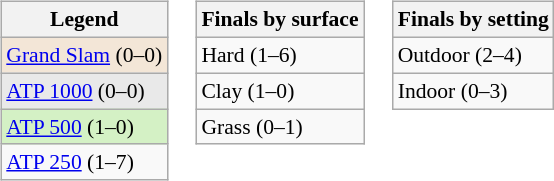<table>
<tr valign=top>
<td><br><table class=wikitable style=font-size:90%>
<tr>
<th>Legend</th>
</tr>
<tr style=background:#f3e6d7>
<td><a href='#'>Grand Slam</a> (0–0)</td>
</tr>
<tr style=background:#e9e9e9>
<td><a href='#'>ATP 1000</a> (0–0)</td>
</tr>
<tr style=background:#d4f1c5>
<td><a href='#'>ATP 500</a> (1–0)</td>
</tr>
<tr>
<td><a href='#'>ATP 250</a> (1–7)</td>
</tr>
</table>
</td>
<td><br><table class=wikitable style=font-size:90%>
<tr>
<th>Finals by surface</th>
</tr>
<tr>
<td>Hard (1–6)</td>
</tr>
<tr>
<td>Clay (1–0)</td>
</tr>
<tr>
<td>Grass (0–1)</td>
</tr>
</table>
</td>
<td><br><table class=wikitable style=font-size:90%>
<tr>
<th>Finals by setting</th>
</tr>
<tr>
<td>Outdoor (2–4)</td>
</tr>
<tr>
<td>Indoor (0–3)</td>
</tr>
</table>
</td>
</tr>
</table>
